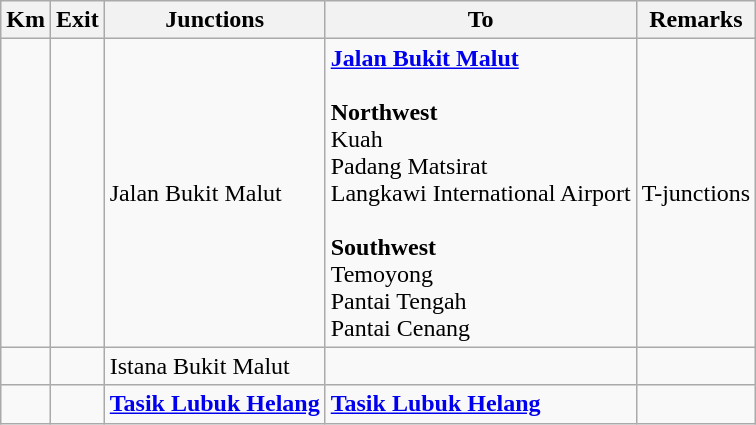<table class="wikitable">
<tr>
<th>Km</th>
<th>Exit</th>
<th>Junctions</th>
<th>To</th>
<th>Remarks</th>
</tr>
<tr>
<td></td>
<td></td>
<td>Jalan Bukit Malut</td>
<td> <strong><a href='#'>Jalan Bukit Malut</a></strong><br><br><strong>Northwest</strong><br> Kuah<br> Padang Matsirat<br> Langkawi International Airport <br><br><strong>Southwest</strong><br> Temoyong<br> Pantai Tengah<br> Pantai Cenang</td>
<td>T-junctions</td>
</tr>
<tr>
<td></td>
<td></td>
<td>Istana Bukit Malut</td>
<td></td>
<td></td>
</tr>
<tr>
<td></td>
<td></td>
<td><strong><a href='#'>Tasik Lubuk Helang</a></strong></td>
<td><strong><a href='#'>Tasik Lubuk Helang</a></strong><br> </td>
<td></td>
</tr>
</table>
